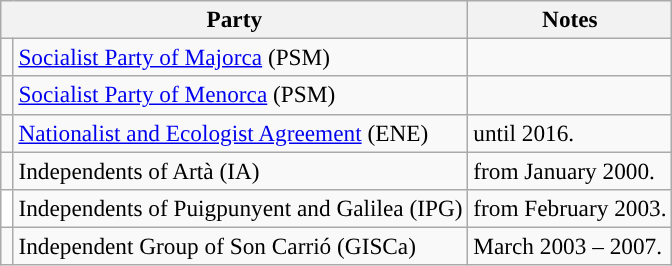<table class="wikitable" style="text-align:left; font-size:97%;">
<tr>
<th colspan="2">Party</th>
<th>Notes</th>
</tr>
<tr>
<td width="1"></td>
<td><a href='#'>Socialist Party of Majorca</a> (PSM)</td>
<td></td>
</tr>
<tr>
<td></td>
<td><a href='#'>Socialist Party of Menorca</a> (PSM)</td>
<td></td>
</tr>
<tr>
<td></td>
<td><a href='#'>Nationalist and Ecologist Agreement</a> (ENE)</td>
<td>until 2016.</td>
</tr>
<tr>
<td></td>
<td>Independents of Artà (IA)</td>
<td>from January 2000.</td>
</tr>
<tr>
<td bgcolor="white"></td>
<td>Independents of Puigpunyent and Galilea (IPG)</td>
<td>from February 2003.</td>
</tr>
<tr>
<td></td>
<td>Independent Group of Son Carrió (GISCa)</td>
<td>March 2003 – 2007.</td>
</tr>
</table>
